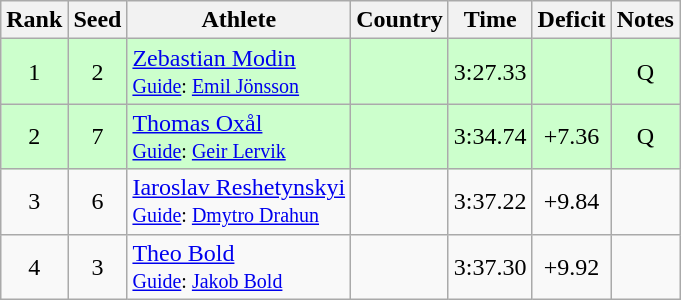<table class="wikitable sortable" style="text-align:center">
<tr>
<th>Rank</th>
<th>Seed</th>
<th>Athlete</th>
<th>Country</th>
<th>Time</th>
<th>Deficit</th>
<th>Notes</th>
</tr>
<tr bgcolor=ccffcc>
<td>1</td>
<td>2</td>
<td align=left><a href='#'>Zebastian Modin</a><br><small><a href='#'>Guide</a>: <a href='#'>Emil Jönsson</a></small></td>
<td align=left></td>
<td>3:27.33</td>
<td></td>
<td>Q</td>
</tr>
<tr bgcolor=ccffcc>
<td>2</td>
<td>7</td>
<td align=left><a href='#'>Thomas Oxål</a><br><small><a href='#'>Guide</a>: <a href='#'>Geir Lervik</a></small></td>
<td align=left></td>
<td>3:34.74</td>
<td>+7.36</td>
<td>Q</td>
</tr>
<tr>
<td>3</td>
<td>6</td>
<td align=left><a href='#'>Iaroslav Reshetynskyi</a><br><small><a href='#'>Guide</a>: <a href='#'>Dmytro Drahun</a></small></td>
<td align=left></td>
<td>3:37.22</td>
<td>+9.84</td>
<td></td>
</tr>
<tr>
<td>4</td>
<td>3</td>
<td align=left><a href='#'>Theo Bold</a><br><small><a href='#'>Guide</a>: <a href='#'>Jakob Bold</a></small></td>
<td align=left></td>
<td>3:37.30</td>
<td>+9.92</td>
<td></td>
</tr>
</table>
